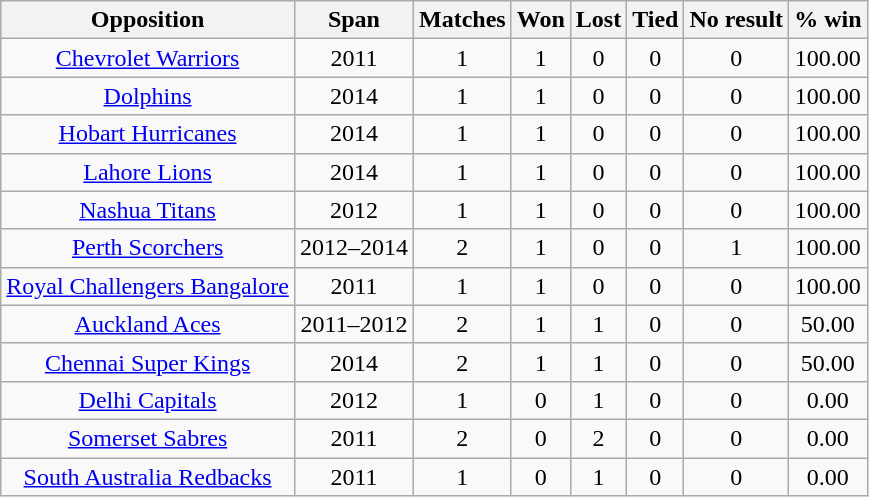<table class="wikitable" style="text-align: center;">
<tr>
<th>Opposition</th>
<th>Span</th>
<th>Matches</th>
<th>Won</th>
<th>Lost</th>
<th>Tied</th>
<th>No result</th>
<th>% win</th>
</tr>
<tr>
<td><a href='#'>Chevrolet Warriors</a></td>
<td>2011</td>
<td>1</td>
<td>1</td>
<td>0</td>
<td>0</td>
<td>0</td>
<td>100.00</td>
</tr>
<tr>
<td><a href='#'>Dolphins</a></td>
<td>2014</td>
<td>1</td>
<td>1</td>
<td>0</td>
<td>0</td>
<td>0</td>
<td>100.00</td>
</tr>
<tr>
<td><a href='#'>Hobart Hurricanes</a></td>
<td>2014</td>
<td>1</td>
<td>1</td>
<td>0</td>
<td>0</td>
<td>0</td>
<td>100.00</td>
</tr>
<tr>
<td><a href='#'>Lahore Lions</a></td>
<td>2014</td>
<td>1</td>
<td>1</td>
<td>0</td>
<td>0</td>
<td>0</td>
<td>100.00</td>
</tr>
<tr>
<td><a href='#'>Nashua Titans</a></td>
<td>2012</td>
<td>1</td>
<td>1</td>
<td>0</td>
<td>0</td>
<td>0</td>
<td>100.00</td>
</tr>
<tr>
<td><a href='#'>Perth Scorchers</a></td>
<td>2012–2014</td>
<td>2</td>
<td>1</td>
<td>0</td>
<td>0</td>
<td>1</td>
<td>100.00</td>
</tr>
<tr>
<td><a href='#'>Royal Challengers Bangalore</a></td>
<td>2011</td>
<td>1</td>
<td>1</td>
<td>0</td>
<td>0</td>
<td>0</td>
<td>100.00</td>
</tr>
<tr>
<td><a href='#'>Auckland Aces</a></td>
<td>2011–2012</td>
<td>2</td>
<td>1</td>
<td>1</td>
<td>0</td>
<td>0</td>
<td>50.00</td>
</tr>
<tr>
<td><a href='#'>Chennai Super Kings</a></td>
<td>2014</td>
<td>2</td>
<td>1</td>
<td>1</td>
<td>0</td>
<td>0</td>
<td>50.00</td>
</tr>
<tr>
<td><a href='#'>Delhi Capitals</a></td>
<td>2012</td>
<td>1</td>
<td>0</td>
<td>1</td>
<td>0</td>
<td>0</td>
<td>0.00</td>
</tr>
<tr>
<td><a href='#'>Somerset Sabres</a></td>
<td>2011</td>
<td>2</td>
<td>0</td>
<td>2</td>
<td>0</td>
<td>0</td>
<td>0.00</td>
</tr>
<tr align= style="background:#fbb;">
<td><a href='#'>South Australia Redbacks</a></td>
<td>2011</td>
<td>1</td>
<td>0</td>
<td>1</td>
<td>0</td>
<td>0</td>
<td>0.00</td>
</tr>
</table>
